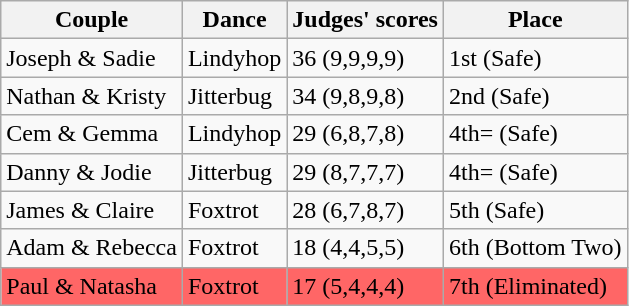<table class="wikitable sortable">
<tr>
<th>Couple</th>
<th>Dance</th>
<th>Judges' scores</th>
<th>Place</th>
</tr>
<tr>
<td>Joseph & Sadie</td>
<td>Lindyhop</td>
<td>36 (9,9,9,9)</td>
<td>1st (Safe)</td>
</tr>
<tr>
<td>Nathan & Kristy</td>
<td>Jitterbug</td>
<td>34 (9,8,9,8)</td>
<td>2nd (Safe)</td>
</tr>
<tr>
<td>Cem & Gemma</td>
<td>Lindyhop</td>
<td>29 (6,8,7,8)</td>
<td>4th= (Safe)</td>
</tr>
<tr>
<td>Danny & Jodie</td>
<td>Jitterbug</td>
<td>29 (8,7,7,7)</td>
<td>4th= (Safe)</td>
</tr>
<tr>
<td>James & Claire</td>
<td>Foxtrot</td>
<td>28 (6,7,8,7)</td>
<td>5th (Safe)</td>
</tr>
<tr>
<td>Adam & Rebecca</td>
<td>Foxtrot</td>
<td>18 (4,4,5,5)</td>
<td>6th (Bottom Two)</td>
</tr>
<tr bgcolor=#ff6666>
<td>Paul & Natasha</td>
<td>Foxtrot</td>
<td>17 (5,4,4,4)</td>
<td>7th (Eliminated)</td>
</tr>
</table>
